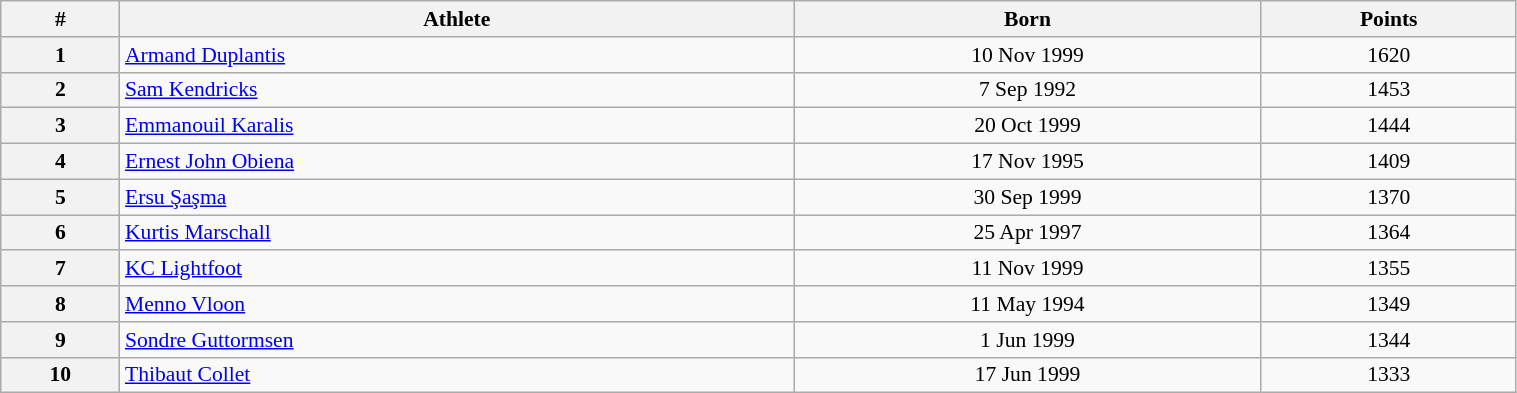<table class="wikitable" width=80% style="font-size:90%; text-align:center;">
<tr>
<th>#</th>
<th>Athlete</th>
<th>Born</th>
<th>Points</th>
</tr>
<tr>
<th>1</th>
<td align=left> <a href='#'>Armand Duplantis</a></td>
<td>10 Nov 1999</td>
<td>1620</td>
</tr>
<tr>
<th>2</th>
<td align=left> <a href='#'>Sam Kendricks</a></td>
<td>7 Sep 1992</td>
<td>1453</td>
</tr>
<tr>
<th>3</th>
<td align=left> <a href='#'>Emmanouil Karalis</a></td>
<td>20 Oct 1999</td>
<td>1444</td>
</tr>
<tr>
<th>4</th>
<td align=left> <a href='#'>Ernest John Obiena</a></td>
<td>17 Nov 1995</td>
<td>1409</td>
</tr>
<tr>
<th>5</th>
<td align=left> <a href='#'>Ersu Şaşma</a></td>
<td>30 Sep 1999</td>
<td>1370</td>
</tr>
<tr>
<th>6</th>
<td align=left> <a href='#'>Kurtis Marschall</a></td>
<td>25 Apr 1997</td>
<td>1364</td>
</tr>
<tr>
<th>7</th>
<td align=left> <a href='#'>KC Lightfoot</a></td>
<td>11 Nov 1999</td>
<td>1355</td>
</tr>
<tr>
<th>8</th>
<td align=left> <a href='#'>Menno Vloon</a></td>
<td>11 May 1994</td>
<td>1349</td>
</tr>
<tr>
<th>9</th>
<td align=left> <a href='#'>Sondre Guttormsen</a></td>
<td>1 Jun 1999</td>
<td>1344</td>
</tr>
<tr>
<th>10</th>
<td align=left> <a href='#'>Thibaut Collet</a></td>
<td>17 Jun 1999</td>
<td>1333</td>
</tr>
</table>
